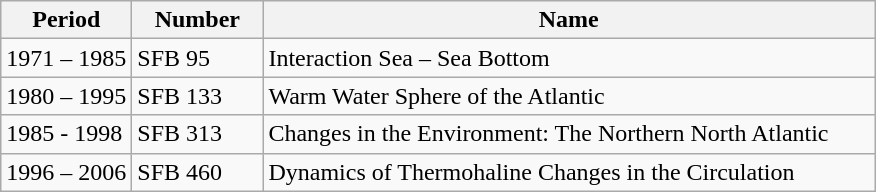<table class="wikitable sortable">
<tr class="hintergrundfarbe5">
<th width="15%" class="unsortable">Period</th>
<th width="15%" class="unsortable">Number</th>
<th width="70%" class="unsortable">Name</th>
</tr>
<tr>
<td>1971 – 1985</td>
<td>SFB 95</td>
<td>Interaction Sea – Sea Bottom</td>
</tr>
<tr>
<td>1980 – 1995</td>
<td>SFB 133</td>
<td>Warm Water Sphere of the Atlantic</td>
</tr>
<tr>
<td>1985 - 1998</td>
<td>SFB  313</td>
<td>Changes in the Environment: The Northern North Atlantic</td>
</tr>
<tr>
<td>1996 – 2006</td>
<td>SFB 460</td>
<td>Dynamics of Thermohaline Changes in the Circulation</td>
</tr>
</table>
